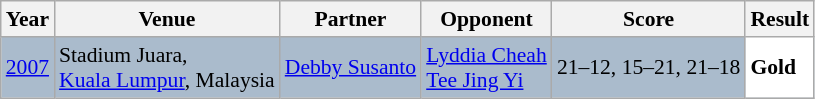<table class="sortable wikitable" style="font-size: 90%">
<tr>
<th>Year</th>
<th>Venue</th>
<th>Partner</th>
<th>Opponent</th>
<th>Score</th>
<th>Result</th>
</tr>
<tr style="background:#AABBCC">
<td align="center"><a href='#'>2007</a></td>
<td align="left">Stadium Juara,<br><a href='#'>Kuala Lumpur</a>, Malaysia</td>
<td align="left"> <a href='#'>Debby Susanto</a></td>
<td align="left"> <a href='#'>Lyddia Cheah</a><br> <a href='#'>Tee Jing Yi</a></td>
<td align="left">21–12, 15–21, 21–18</td>
<td style="text-align:left; background:white"> <strong>Gold</strong></td>
</tr>
</table>
